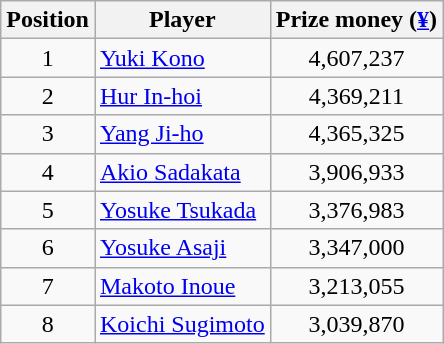<table class="wikitable">
<tr>
<th>Position</th>
<th>Player</th>
<th>Prize money (<a href='#'>¥</a>)</th>
</tr>
<tr>
<td align=center>1</td>
<td> <a href='#'>Yuki Kono</a></td>
<td align=center>4,607,237</td>
</tr>
<tr>
<td align=center>2</td>
<td> <a href='#'>Hur In-hoi</a></td>
<td align=center>4,369,211</td>
</tr>
<tr>
<td align=center>3</td>
<td> <a href='#'>Yang Ji-ho</a></td>
<td align=center>4,365,325</td>
</tr>
<tr>
<td align=center>4</td>
<td> <a href='#'>Akio Sadakata</a></td>
<td align=center>3,906,933</td>
</tr>
<tr>
<td align=center>5</td>
<td> <a href='#'>Yosuke Tsukada</a></td>
<td align=center>3,376,983</td>
</tr>
<tr>
<td align=center>6</td>
<td> <a href='#'>Yosuke Asaji</a></td>
<td align=center>3,347,000</td>
</tr>
<tr>
<td align=center>7</td>
<td> <a href='#'>Makoto Inoue</a></td>
<td align=center>3,213,055</td>
</tr>
<tr>
<td align=center>8</td>
<td> <a href='#'>Koichi Sugimoto</a></td>
<td align=center>3,039,870</td>
</tr>
</table>
